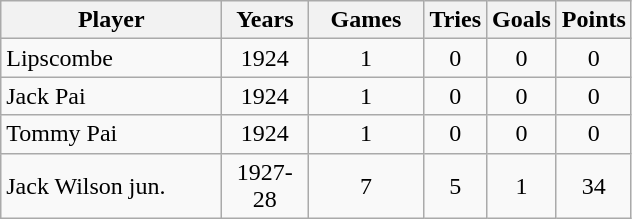<table class="wikitable" style="text-align:center;">
<tr>
<th width=140>Player</th>
<th width=50 abbr="Years">Years</th>
<th width=70 abbr="Appearances">Games</th>
<th width=15 abbr="Tries">Tries</th>
<th width=15 abbr="Goals">Goals</th>
<th width=15 abbr="Points">Points</th>
</tr>
<tr>
<td style="text-align:left;">Lipscombe</td>
<td style=>1924</td>
<td>1</td>
<td>0</td>
<td>0</td>
<td>0</td>
</tr>
<tr>
<td style="text-align:left;">Jack Pai</td>
<td style=>1924</td>
<td>1</td>
<td>0</td>
<td>0</td>
<td>0</td>
</tr>
<tr>
<td style="text-align:left;">Tommy Pai</td>
<td style=>1924</td>
<td>1</td>
<td>0</td>
<td>0</td>
<td>0</td>
</tr>
<tr>
<td style="text-align:left;">Jack Wilson jun.</td>
<td style=>1927-28</td>
<td>7</td>
<td>5</td>
<td>1</td>
<td>34</td>
</tr>
</table>
